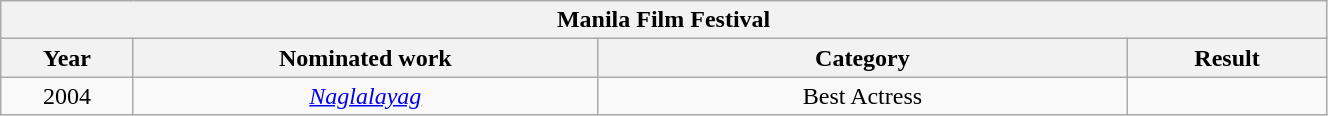<table width="70%" class="wikitable sortable">
<tr>
<th colspan="4" align="center"><strong>Manila Film Festival</strong></th>
</tr>
<tr>
<th width="10%">Year</th>
<th width="35%">Nominated work</th>
<th width="40%">Category</th>
<th width="15%">Result</th>
</tr>
<tr>
<td align="center">2004</td>
<td align="center"><em><a href='#'>Naglalayag</a></em></td>
<td align="center">Best Actress</td>
<td></td>
</tr>
</table>
